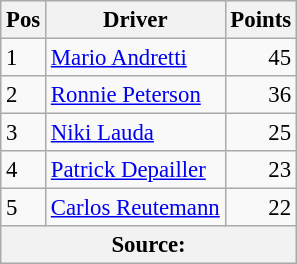<table class="wikitable" style="font-size: 95%;">
<tr>
<th>Pos</th>
<th>Driver</th>
<th>Points</th>
</tr>
<tr>
<td>1</td>
<td> <a href='#'>Mario Andretti</a></td>
<td align="right">45</td>
</tr>
<tr>
<td>2</td>
<td> <a href='#'>Ronnie Peterson</a></td>
<td align="right">36</td>
</tr>
<tr>
<td>3</td>
<td> <a href='#'>Niki Lauda</a></td>
<td align="right">25</td>
</tr>
<tr>
<td>4</td>
<td> <a href='#'>Patrick Depailler</a></td>
<td align="right">23</td>
</tr>
<tr>
<td>5</td>
<td> <a href='#'>Carlos Reutemann</a></td>
<td align="right">22</td>
</tr>
<tr>
<th colspan=4>Source:</th>
</tr>
</table>
